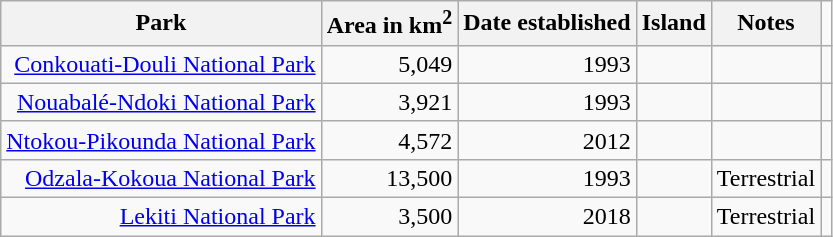<table class="wikitable sortable" style="text-align: right;">
<tr>
<th>Park</th>
<th>Area in km<sup>2</sup></th>
<th>Date established</th>
<th>Island</th>
<th>Notes</th>
</tr>
<tr>
<td><a href='#'>Conkouati-Douli National Park</a></td>
<td>5,049</td>
<td>1993</td>
<td></td>
<td></td>
<td></td>
</tr>
<tr>
<td><a href='#'>Nouabalé-Ndoki National Park</a></td>
<td>3,921</td>
<td>1993</td>
<td></td>
<td></td>
<td></td>
</tr>
<tr>
<td><a href='#'>Ntokou-Pikounda National Park</a></td>
<td>4,572</td>
<td>2012</td>
<td></td>
<td></td>
<td></td>
</tr>
<tr>
<td><a href='#'>Odzala-Kokoua National Park</a></td>
<td>13,500</td>
<td>1993</td>
<td></td>
<td>Terrestrial</td>
<td></td>
</tr>
<tr>
<td><a href='#'>Lekiti National Park</a></td>
<td>3,500</td>
<td>2018</td>
<td></td>
<td>Terrestrial</td>
<td></td>
</tr>
</table>
